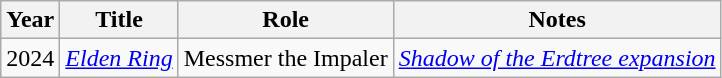<table class="wikitable sortable">
<tr>
<th>Year</th>
<th>Title</th>
<th>Role</th>
<th class="unsortable">Notes</th>
</tr>
<tr>
<td>2024</td>
<td><em><a href='#'>Elden Ring</a></em></td>
<td>Messmer the Impaler</td>
<td><em><a href='#'>Shadow of the Erdtree expansion</a></em></td>
</tr>
</table>
